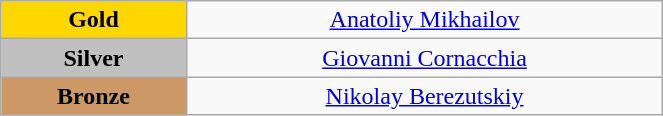<table class="wikitable" style="text-align:center; " width="35%">
<tr>
<td bgcolor="gold"><strong>Gold</strong></td>
<td><a href='#'>Anatoliy Mikhailov</a><br>  <small><em></em></small></td>
</tr>
<tr>
<td bgcolor="silver"><strong>Silver</strong></td>
<td><a href='#'>Giovanni Cornacchia</a><br>  <small><em></em></small></td>
</tr>
<tr>
<td bgcolor="CC9966"><strong>Bronze</strong></td>
<td><a href='#'>Nikolay Berezutskiy</a><br>  <small><em></em></small></td>
</tr>
</table>
